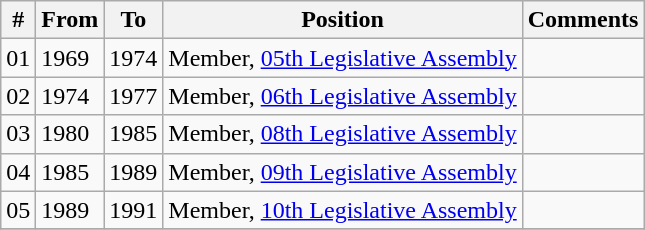<table class="wikitable sortable">
<tr>
<th>#</th>
<th>From</th>
<th>To</th>
<th>Position</th>
<th>Comments</th>
</tr>
<tr>
<td>01</td>
<td>1969</td>
<td>1974</td>
<td>Member, <a href='#'>05th Legislative Assembly</a></td>
<td></td>
</tr>
<tr>
<td>02</td>
<td>1974</td>
<td>1977</td>
<td>Member, <a href='#'>06th Legislative Assembly</a></td>
<td></td>
</tr>
<tr>
<td>03</td>
<td>1980</td>
<td>1985</td>
<td>Member, <a href='#'>08th Legislative Assembly</a></td>
<td></td>
</tr>
<tr>
<td>04</td>
<td>1985</td>
<td>1989</td>
<td>Member, <a href='#'>09th Legislative Assembly</a></td>
<td></td>
</tr>
<tr>
<td>05</td>
<td>1989</td>
<td>1991</td>
<td>Member, <a href='#'>10th Legislative Assembly</a></td>
<td></td>
</tr>
<tr>
</tr>
</table>
